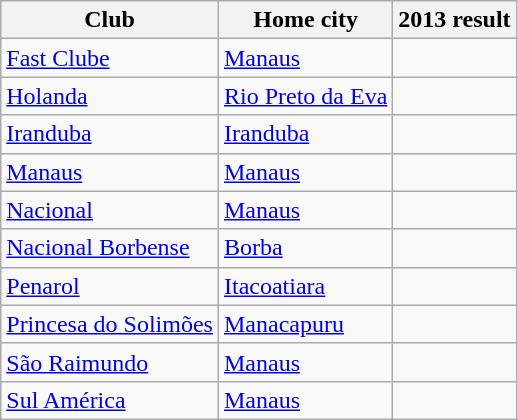<table class="wikitable sortable">
<tr>
<th>Club</th>
<th>Home city</th>
<th>2013 result</th>
</tr>
<tr>
<td><a href='#'>Fast Clube</a></td>
<td><a href='#'>Manaus</a></td>
<td></td>
</tr>
<tr>
<td><a href='#'>Holanda</a></td>
<td><a href='#'>Rio Preto da Eva</a></td>
<td></td>
</tr>
<tr>
<td><a href='#'>Iranduba</a></td>
<td><a href='#'>Iranduba</a></td>
<td></td>
</tr>
<tr>
<td><a href='#'>Manaus</a></td>
<td><a href='#'>Manaus</a></td>
<td></td>
</tr>
<tr>
<td><a href='#'>Nacional</a></td>
<td><a href='#'>Manaus</a></td>
<td></td>
</tr>
<tr>
<td><a href='#'>Nacional Borbense</a></td>
<td><a href='#'>Borba</a></td>
<td></td>
</tr>
<tr>
<td><a href='#'>Penarol</a></td>
<td><a href='#'>Itacoatiara</a></td>
<td></td>
</tr>
<tr>
<td><a href='#'>Princesa do Solimões</a></td>
<td><a href='#'>Manacapuru</a></td>
<td></td>
</tr>
<tr>
<td><a href='#'>São Raimundo</a></td>
<td><a href='#'>Manaus</a></td>
<td></td>
</tr>
<tr>
<td><a href='#'>Sul América</a></td>
<td><a href='#'>Manaus</a></td>
<td></td>
</tr>
</table>
